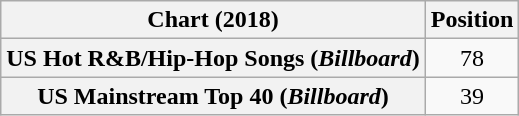<table class="wikitable sortable plainrowheaders" style="text-align:center">
<tr>
<th scope="col">Chart (2018)</th>
<th scope="col">Position</th>
</tr>
<tr>
<th scope="row">US Hot R&B/Hip-Hop Songs (<em>Billboard</em>)</th>
<td>78</td>
</tr>
<tr>
<th scope="row">US Mainstream Top 40 (<em>Billboard</em>)</th>
<td>39</td>
</tr>
</table>
